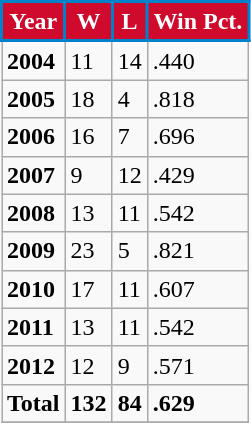<table class="wikitable" border="1">
<tr>
<th style="background: #CF0A2C; color:white; border: 2px solid #0082CA;">Year</th>
<th style="background: #CF0A2C; color:white; border: 2px solid #0082CA;">W</th>
<th style="background: #CF0A2C; color:white; border: 2px solid #0082CA;">L</th>
<th style="background: #CF0A2C; color:white; border: 2px solid #0082CA;">Win Pct.</th>
</tr>
<tr>
<td><strong>2004</strong></td>
<td>11</td>
<td>14</td>
<td>.440</td>
</tr>
<tr>
<td><strong>2005</strong></td>
<td>18</td>
<td>4</td>
<td>.818</td>
</tr>
<tr>
<td><strong>2006</strong></td>
<td>16</td>
<td>7</td>
<td>.696</td>
</tr>
<tr>
<td><strong>2007</strong></td>
<td>9</td>
<td>12</td>
<td>.429</td>
</tr>
<tr>
<td><strong>2008</strong></td>
<td>13</td>
<td>11</td>
<td>.542</td>
</tr>
<tr>
<td><strong>2009</strong></td>
<td>23</td>
<td>5</td>
<td>.821</td>
</tr>
<tr>
<td><strong>2010</strong></td>
<td>17</td>
<td>11</td>
<td>.607</td>
</tr>
<tr>
<td><strong>2011</strong></td>
<td>13</td>
<td>11</td>
<td>.542</td>
</tr>
<tr>
<td><strong>2012</strong></td>
<td>12</td>
<td>9</td>
<td>.571</td>
</tr>
<tr>
<td><strong>Total</strong></td>
<td><strong>132</strong></td>
<td><strong>84</strong></td>
<td><strong>.629</strong></td>
</tr>
<tr>
</tr>
</table>
